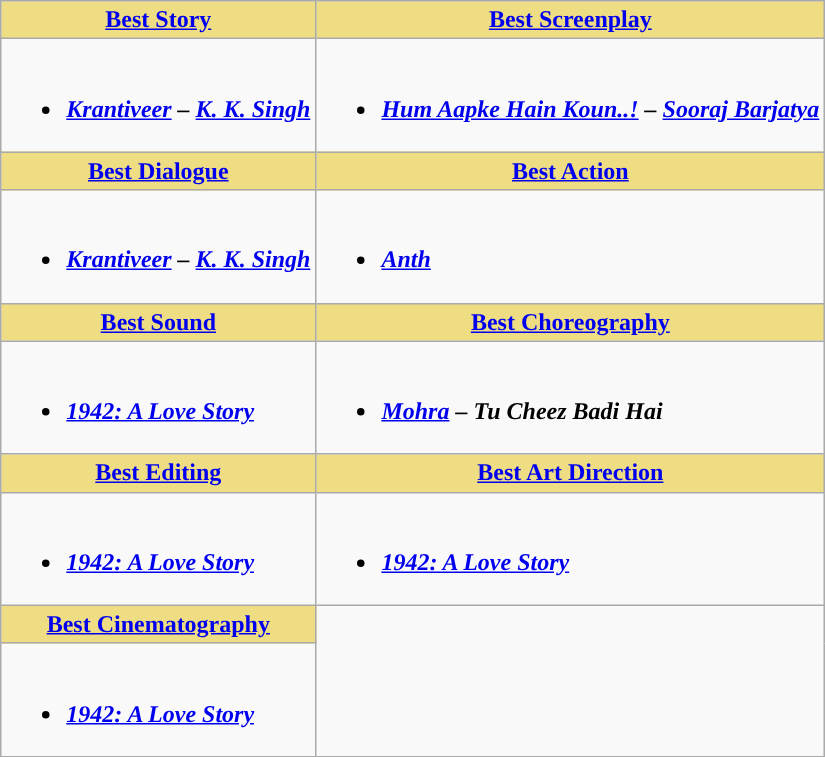<table class="wikitable">
<tr>
<th ! style="background:#EEDD82;text-align:center;"><a href='#'>Best Story</a></th>
<th ! style="background:#eedd82; text-align:center;"><a href='#'>Best Screenplay</a></th>
</tr>
<tr>
<td valign="top"><br><ul><li><strong> <em><a href='#'>Krantiveer</a> – <a href='#'>K. K. Singh</a></em> </strong></li></ul></td>
<td valign="top"><br><ul><li><strong> <em><a href='#'>Hum Aapke Hain Koun..!</a> – <a href='#'>Sooraj Barjatya</a></em> </strong></li></ul></td>
</tr>
<tr>
<th ! style="background:#EEDD82;text-align:center;"><a href='#'>Best Dialogue</a></th>
<th ! style="background:#eedd82; text-align:center;"><a href='#'>Best Action</a></th>
</tr>
<tr>
<td valign="top"><br><ul><li><strong> <em><a href='#'>Krantiveer</a> – <a href='#'>K. K. Singh</a></em> </strong></li></ul></td>
<td valign="top"><br><ul><li><strong> <em><a href='#'>Anth</a></em> </strong></li></ul></td>
</tr>
<tr>
<th ! style="background:#EEDD82;text-align:center;"><a href='#'>Best Sound</a></th>
<th ! style="background:#eedd82; text-align:center;"><a href='#'>Best Choreography</a></th>
</tr>
<tr>
<td valign="top"><br><ul><li><strong> <em><a href='#'>1942: A Love Story</a></em> </strong></li></ul></td>
<td valign="top"><br><ul><li><strong> <em><a href='#'>Mohra</a> – Tu Cheez Badi Hai</em> </strong></li></ul></td>
</tr>
<tr>
<th ! style="background:#EEDD82;text-align:center;"><a href='#'>Best Editing</a></th>
<th ! style="background:#eedd82; text-align:center;"><a href='#'>Best Art Direction</a></th>
</tr>
<tr>
<td valign="top"><br><ul><li><strong> <em><a href='#'>1942: A Love Story</a></em> </strong></li></ul></td>
<td valign="top"><br><ul><li><strong> <em><a href='#'>1942: A Love Story</a></em> </strong></li></ul></td>
</tr>
<tr>
<th ! style="background:#eedd82; text-align:center;"><a href='#'>Best Cinematography</a></th>
</tr>
<tr>
<td valign="top"><br><ul><li><strong> <em><a href='#'>1942: A Love Story</a></em> </strong></li></ul></td>
</tr>
</table>
